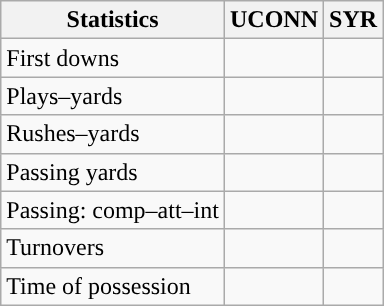<table class="wikitable" style="float:left">
<tr>
<th>Statistics</th>
<th>UCONN</th>
<th>SYR</th>
</tr>
<tr>
<td>First downs</td>
<td></td>
<td></td>
</tr>
<tr>
<td>Plays–yards</td>
<td></td>
<td></td>
</tr>
<tr>
<td>Rushes–yards</td>
<td></td>
<td></td>
</tr>
<tr>
<td>Passing yards</td>
<td></td>
<td></td>
</tr>
<tr>
<td>Passing: comp–att–int</td>
<td></td>
<td></td>
</tr>
<tr>
<td>Turnovers</td>
<td></td>
<td></td>
</tr>
<tr>
<td>Time of possession</td>
<td></td>
<td></td>
</tr>
</table>
